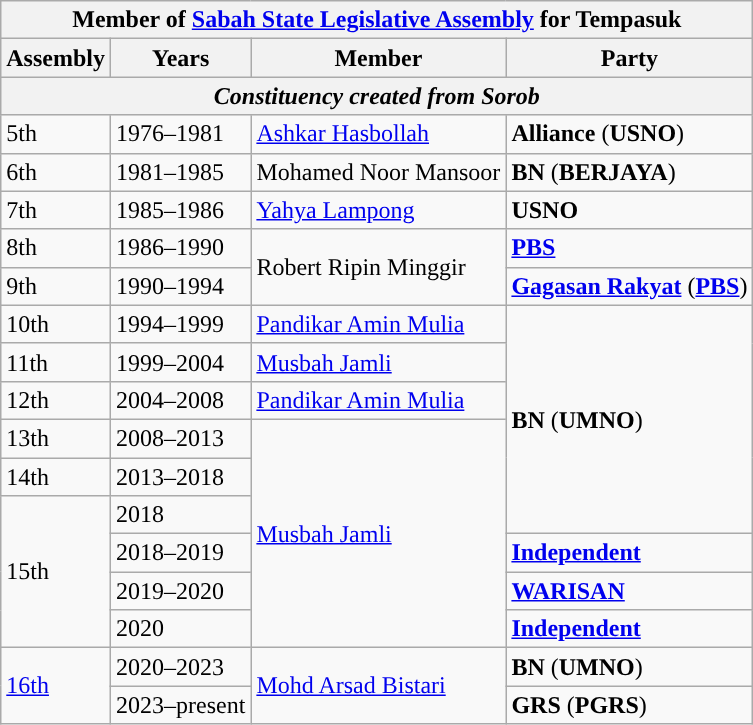<table class="wikitable">
<tr>
<th colspan="4">Member of <a href='#'>Sabah State Legislative Assembly</a> for Tempasuk</th>
</tr>
<tr>
<th>Assembly</th>
<th>Years</th>
<th>Member</th>
<th>Party</th>
</tr>
<tr>
<th colspan="4" style="text-align:center"><em>Constituency created from Sorob</em></th>
</tr>
<tr>
<td>5th</td>
<td>1976–1981</td>
<td><a href='#'>Ashkar Hasbollah</a></td>
<td style="background:"><strong>Alliance</strong> (<strong>USNO</strong>)</td>
</tr>
<tr>
<td>6th</td>
<td>1981–1985</td>
<td>Mohamed Noor Mansoor</td>
<td style="background:"><strong>BN</strong> (<strong>BERJAYA</strong>)</td>
</tr>
<tr>
<td>7th</td>
<td>1985–1986</td>
<td><a href='#'>Yahya Lampong</a></td>
<td style="background:"><strong>USNO</strong></td>
</tr>
<tr>
<td>8th</td>
<td>1986–1990</td>
<td rowspan="2">Robert Ripin Minggir</td>
<td style="background:"><strong><a href='#'>PBS</a></strong></td>
</tr>
<tr>
<td>9th</td>
<td>1990–1994</td>
<td style="background:"><strong><a href='#'>Gagasan Rakyat</a></strong> (<strong><a href='#'>PBS</a></strong>)</td>
</tr>
<tr>
<td>10th</td>
<td>1994–1999</td>
<td><a href='#'>Pandikar Amin Mulia</a></td>
<td rowspan="6" style="background:"><strong>BN</strong> (<strong>UMNO</strong>)</td>
</tr>
<tr>
<td>11th</td>
<td>1999–2004</td>
<td><a href='#'>Musbah Jamli</a></td>
</tr>
<tr>
<td>12th</td>
<td>2004–2008</td>
<td><a href='#'>Pandikar Amin Mulia</a></td>
</tr>
<tr>
<td>13th</td>
<td>2008–2013</td>
<td rowspan="6"><a href='#'>Musbah Jamli</a></td>
</tr>
<tr>
<td>14th</td>
<td>2013–2018</td>
</tr>
<tr>
<td rowspan="4">15th</td>
<td>2018</td>
</tr>
<tr>
<td>2018–2019</td>
<td><strong><a href='#'>Independent</a></strong></td>
</tr>
<tr>
<td>2019–2020</td>
<td style="background:"><strong><a href='#'>WARISAN</a></strong></td>
</tr>
<tr>
<td>2020</td>
<td><strong><a href='#'>Independent</a></strong></td>
</tr>
<tr>
<td rowspan="2"><a href='#'>16th</a></td>
<td>2020–2023</td>
<td rowspan="2"><a href='#'>Mohd Arsad Bistari</a></td>
<td style="background:"><strong>BN</strong> (<strong>UMNO</strong>)</td>
</tr>
<tr>
<td>2023–present</td>
<td style="background:"><strong>GRS</strong> (<strong>PGRS</strong>)</td>
</tr>
</table>
